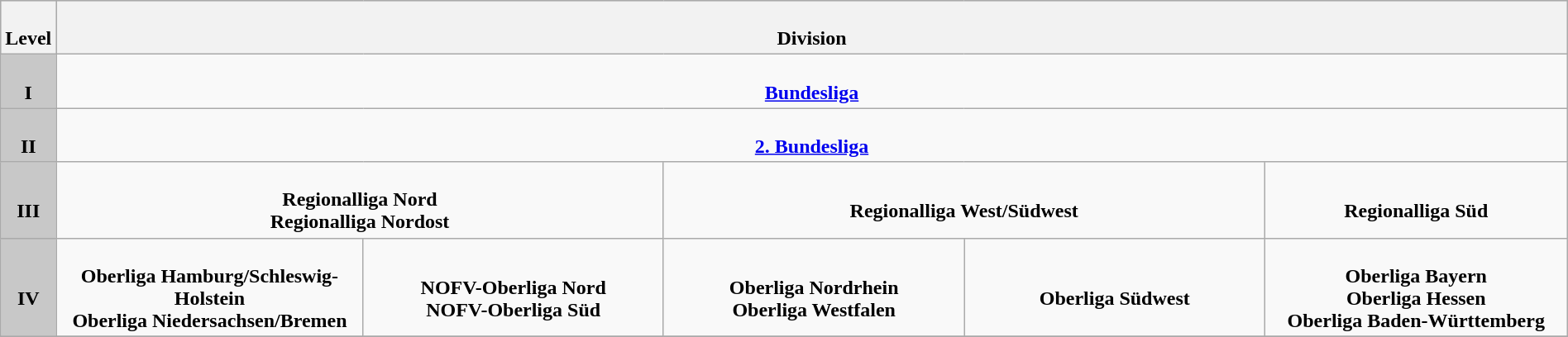<table class="wikitable" style="text-align:center" height="30" width="100%">
<tr style="background:#c8c8c8">
<th colspan="1" height="30"><br>Level</th>
<th colspan="5"><br>Division</th>
</tr>
<tr>
<td colspan="1" style="background:#c8c8c8"><br><strong>I</strong></td>
<td colspan="5"><br><strong><a href='#'>Bundesliga</a></strong></td>
</tr>
<tr>
<td colspan="1" style="background:#c8c8c8"><br><strong>II</strong></td>
<td colspan="5"><br><strong><a href='#'>2. Bundesliga</a></strong></td>
</tr>
<tr>
<td colspan="1" style="background:#c8c8c8"><br><strong>III</strong></td>
<td colspan="2"><br><strong>Regionalliga Nord</strong><br>
<strong>Regionalliga Nordost</strong></td>
<td colspan="2"><br><strong>Regionalliga West/Südwest</strong></td>
<td colspan="1"><br><strong>Regionalliga Süd</strong></td>
</tr>
<tr>
<td colspan="1" style="background:#c8c8c8"><br><strong>IV</strong></td>
<td colspan="1" width="20%"><br><strong>Oberliga Hamburg/Schleswig-Holstein</strong><br>
<strong>Oberliga Niedersachsen/Bremen</strong></td>
<td colspan="1" width="20%"><br><strong>NOFV-Oberliga Nord</strong><br>
<strong>NOFV-Oberliga Süd</strong></td>
<td colspan="1" width="20%"><br><strong>Oberliga Nordrhein</strong><br>
<strong>Oberliga Westfalen</strong></td>
<td colspan="1" width="20%"><br><strong>Oberliga Südwest</strong></td>
<td colspan="1" width="20%"><br><strong>Oberliga Bayern</strong><br>
<strong>Oberliga Hessen</strong><br>
<strong>Oberliga Baden-Württemberg</strong></td>
</tr>
<tr>
</tr>
</table>
